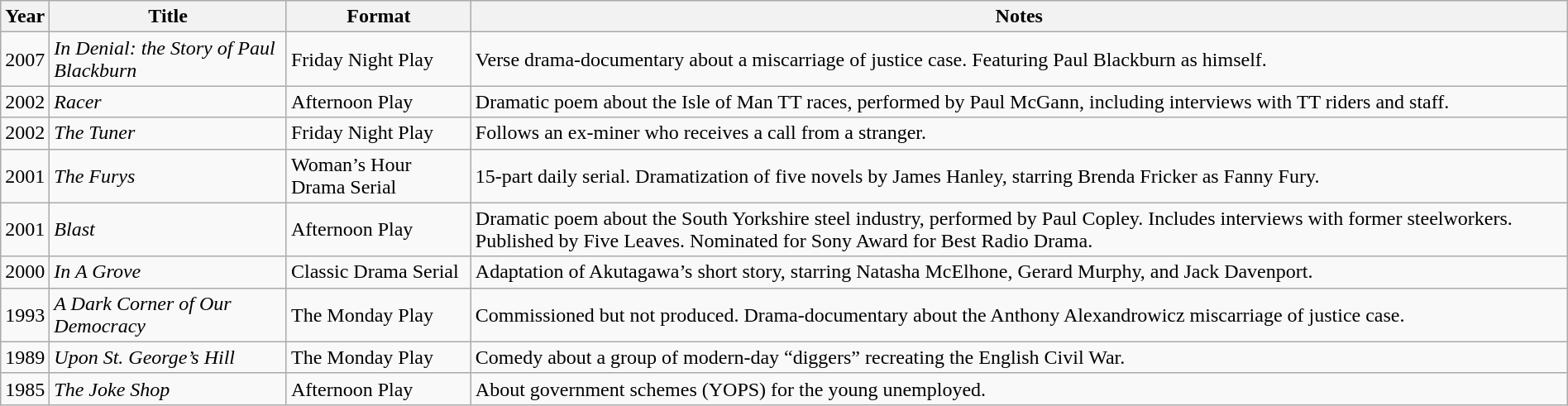<table class="wikitable collapsible collapsed" style="width:100%;">
<tr>
<th>Year</th>
<th>Title</th>
<th>Format</th>
<th>Notes</th>
</tr>
<tr>
<td>2007</td>
<td><em>In Denial: the Story of Paul Blackburn</em></td>
<td>Friday Night Play</td>
<td>Verse drama-documentary about a miscarriage of justice case. Featuring Paul Blackburn as himself.</td>
</tr>
<tr>
<td>2002</td>
<td><em>Racer</em></td>
<td>Afternoon Play</td>
<td>Dramatic poem about the Isle of Man TT races, performed by Paul McGann, including interviews with TT riders and staff.</td>
</tr>
<tr>
<td>2002</td>
<td><em>The Tuner</em></td>
<td>Friday Night Play</td>
<td>Follows an ex-miner who receives a call from a stranger.</td>
</tr>
<tr>
<td>2001</td>
<td><em>The Furys</em></td>
<td>Woman’s Hour Drama Serial</td>
<td>15-part daily serial. Dramatization of five novels by James Hanley, starring Brenda Fricker as Fanny Fury.</td>
</tr>
<tr>
<td>2001</td>
<td><em>Blast</em></td>
<td>Afternoon Play</td>
<td>Dramatic poem about the South Yorkshire steel industry, performed by Paul Copley. Includes interviews with former steelworkers. Published by Five Leaves. Nominated for Sony Award for Best Radio Drama.</td>
</tr>
<tr>
<td>2000</td>
<td><em>In A Grove</em></td>
<td>Classic Drama Serial</td>
<td>Adaptation of Akutagawa’s short story, starring Natasha McElhone, Gerard Murphy, and Jack Davenport.</td>
</tr>
<tr>
<td>1993</td>
<td><em>A Dark Corner of Our Democracy</em></td>
<td>The Monday Play</td>
<td>Commissioned but not produced. Drama-documentary about the Anthony Alexandrowicz miscarriage of justice case.</td>
</tr>
<tr>
<td>1989</td>
<td><em>Upon St. George’s Hill</em></td>
<td>The Monday Play</td>
<td>Comedy about a group of modern-day “diggers” recreating the English Civil War.</td>
</tr>
<tr>
<td>1985</td>
<td><em>The Joke Shop</em></td>
<td>Afternoon Play</td>
<td>About government schemes (YOPS) for the young unemployed.</td>
</tr>
</table>
